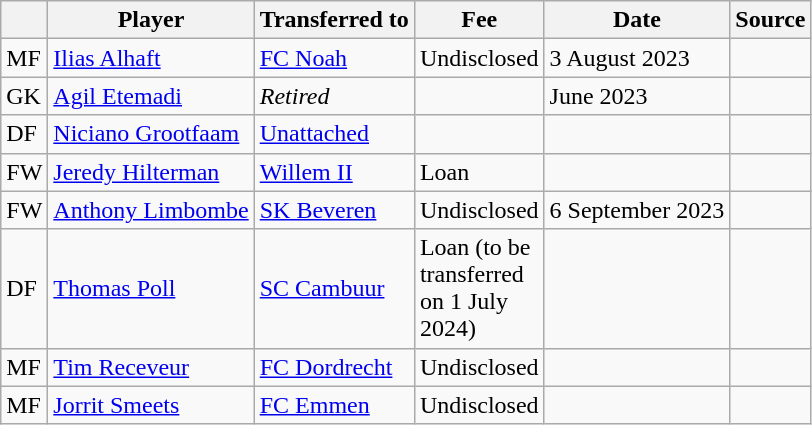<table class="wikitable plainrowheaders sortable">
<tr>
<th></th>
<th scope="col">Player</th>
<th>Transferred to</th>
<th style="width: 65px;">Fee</th>
<th scope="col">Date</th>
<th scope="col">Source</th>
</tr>
<tr>
<td>MF</td>
<td> <a href='#'>Ilias Alhaft</a></td>
<td> <a href='#'>FC Noah</a></td>
<td>Undisclosed</td>
<td>3 August 2023</td>
<td></td>
</tr>
<tr>
<td>GK</td>
<td> <a href='#'>Agil Etemadi</a></td>
<td><em>Retired</em></td>
<td></td>
<td>June 2023</td>
<td></td>
</tr>
<tr>
<td>DF</td>
<td> <a href='#'>Niciano Grootfaam</a></td>
<td> <a href='#'>Unattached</a></td>
<td></td>
<td></td>
<td></td>
</tr>
<tr>
<td>FW</td>
<td> <a href='#'>Jeredy Hilterman</a></td>
<td>  <a href='#'>Willem II</a></td>
<td>Loan</td>
<td></td>
<td></td>
</tr>
<tr>
<td>FW</td>
<td> <a href='#'>Anthony Limbombe</a></td>
<td> <a href='#'>SK Beveren</a></td>
<td>Undisclosed</td>
<td>6 September 2023</td>
<td><br></td>
</tr>
<tr>
<td>DF</td>
<td> <a href='#'>Thomas Poll</a></td>
<td> <a href='#'>SC Cambuur</a></td>
<td>Loan (to be transferred on 1 July 2024)</td>
<td></td>
<td></td>
</tr>
<tr>
<td>MF</td>
<td> <a href='#'>Tim Receveur</a></td>
<td> <a href='#'>FC Dordrecht</a></td>
<td>Undisclosed</td>
<td></td>
<td></td>
</tr>
<tr>
<td>MF</td>
<td> <a href='#'>Jorrit Smeets</a></td>
<td> <a href='#'>FC Emmen</a></td>
<td>Undisclosed</td>
<td></td>
<td></td>
</tr>
</table>
